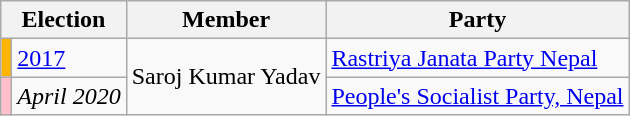<table class="wikitable">
<tr>
<th colspan="2">Election</th>
<th>Member</th>
<th>Party</th>
</tr>
<tr>
<td style="background-color:#ffb500"></td>
<td><a href='#'>2017</a></td>
<td rowspan="2">Saroj Kumar Yadav</td>
<td><a href='#'>Rastriya Janata Party Nepal</a></td>
</tr>
<tr>
<td style="background-color:pink"></td>
<td><em>April 2020</em></td>
<td><a href='#'>People's Socialist Party, Nepal</a></td>
</tr>
</table>
